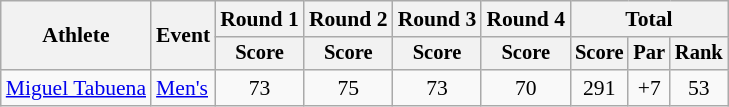<table class=wikitable style="font-size:90%;">
<tr>
<th rowspan=2>Athlete</th>
<th rowspan=2>Event</th>
<th>Round 1</th>
<th>Round 2</th>
<th>Round 3</th>
<th>Round 4</th>
<th colspan=3>Total</th>
</tr>
<tr style="font-size:95%">
<th>Score</th>
<th>Score</th>
<th>Score</th>
<th>Score</th>
<th>Score</th>
<th>Par</th>
<th>Rank</th>
</tr>
<tr align=center>
<td align=left><a href='#'>Miguel Tabuena</a></td>
<td align=left><a href='#'>Men's</a></td>
<td>73</td>
<td>75</td>
<td>73</td>
<td>70</td>
<td>291</td>
<td>+7</td>
<td>53</td>
</tr>
</table>
